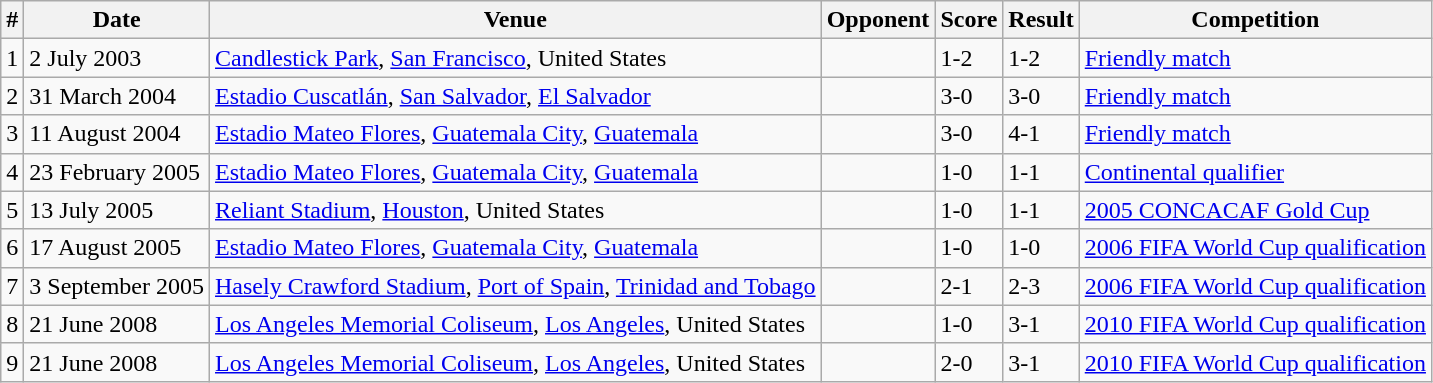<table class="wikitable">
<tr>
<th>#</th>
<th>Date</th>
<th>Venue</th>
<th>Opponent</th>
<th>Score</th>
<th>Result</th>
<th>Competition</th>
</tr>
<tr>
<td>1</td>
<td>2 July 2003</td>
<td><a href='#'>Candlestick Park</a>, <a href='#'>San Francisco</a>, United States</td>
<td></td>
<td>1-2</td>
<td>1-2</td>
<td><a href='#'>Friendly match</a></td>
</tr>
<tr>
<td>2</td>
<td>31 March 2004</td>
<td><a href='#'>Estadio Cuscatlán</a>, <a href='#'>San Salvador</a>, <a href='#'>El Salvador</a></td>
<td></td>
<td>3-0</td>
<td>3-0</td>
<td><a href='#'>Friendly match</a></td>
</tr>
<tr>
<td>3</td>
<td>11 August 2004</td>
<td><a href='#'>Estadio Mateo Flores</a>, <a href='#'>Guatemala City</a>, <a href='#'>Guatemala</a></td>
<td></td>
<td>3-0</td>
<td>4-1</td>
<td><a href='#'>Friendly match</a></td>
</tr>
<tr>
<td>4</td>
<td>23 February 2005</td>
<td><a href='#'>Estadio Mateo Flores</a>, <a href='#'>Guatemala City</a>, <a href='#'>Guatemala</a></td>
<td></td>
<td>1-0</td>
<td>1-1</td>
<td><a href='#'>Continental qualifier</a></td>
</tr>
<tr>
<td>5</td>
<td>13 July 2005</td>
<td><a href='#'>Reliant Stadium</a>, <a href='#'>Houston</a>, United States</td>
<td></td>
<td>1-0</td>
<td>1-1</td>
<td><a href='#'>2005 CONCACAF Gold Cup</a></td>
</tr>
<tr>
<td>6</td>
<td>17 August 2005</td>
<td><a href='#'>Estadio Mateo Flores</a>, <a href='#'>Guatemala City</a>, <a href='#'>Guatemala</a></td>
<td></td>
<td>1-0</td>
<td>1-0</td>
<td><a href='#'>2006 FIFA World Cup qualification</a></td>
</tr>
<tr>
<td>7</td>
<td>3 September 2005</td>
<td><a href='#'>Hasely Crawford Stadium</a>, <a href='#'>Port of Spain</a>, <a href='#'>Trinidad and Tobago</a></td>
<td></td>
<td>2-1</td>
<td>2-3</td>
<td><a href='#'>2006 FIFA World Cup qualification</a></td>
</tr>
<tr>
<td>8</td>
<td>21 June 2008</td>
<td><a href='#'>Los Angeles Memorial Coliseum</a>, <a href='#'>Los Angeles</a>, United States</td>
<td></td>
<td>1-0</td>
<td>3-1</td>
<td><a href='#'>2010 FIFA World Cup qualification</a></td>
</tr>
<tr>
<td>9</td>
<td>21 June 2008</td>
<td><a href='#'>Los Angeles Memorial Coliseum</a>, <a href='#'>Los Angeles</a>, United States</td>
<td></td>
<td>2-0</td>
<td>3-1</td>
<td><a href='#'>2010 FIFA World Cup qualification</a></td>
</tr>
</table>
